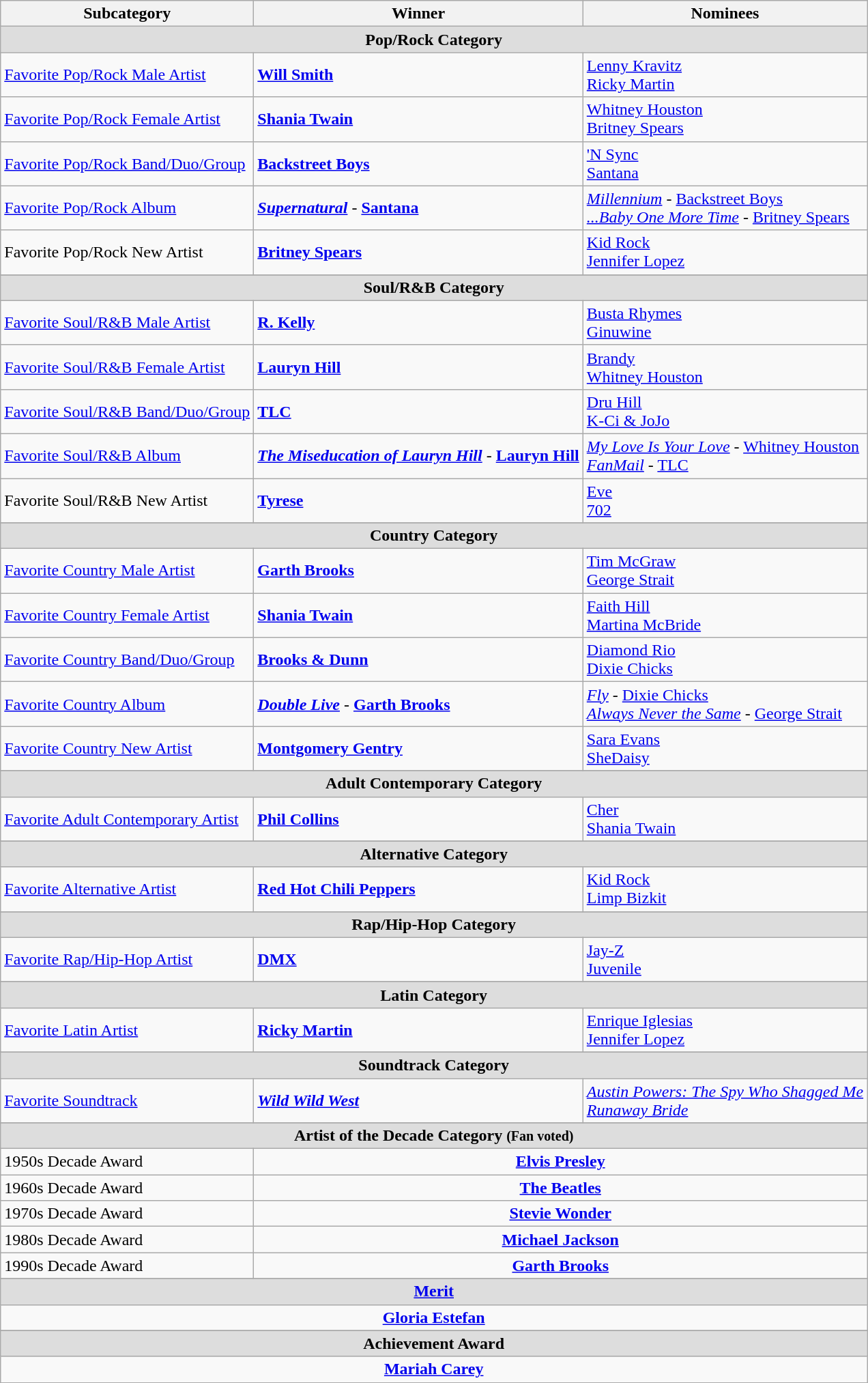<table class="wikitable">
<tr>
<th><strong>Subcategory</strong></th>
<th><strong>Winner</strong></th>
<th><strong>Nominees</strong></th>
</tr>
<tr bgcolor="#DDDDDD">
<td colspan=8 align=center><strong>Pop/Rock Category</strong></td>
</tr>
<tr>
<td><a href='#'>Favorite Pop/Rock Male Artist</a></td>
<td><strong><a href='#'>Will Smith</a></strong></td>
<td><a href='#'>Lenny Kravitz</a> <br>  <a href='#'>Ricky Martin</a></td>
</tr>
<tr>
<td><a href='#'>Favorite Pop/Rock Female Artist</a></td>
<td><strong><a href='#'>Shania Twain</a></strong></td>
<td><a href='#'>Whitney Houston</a> <br> <a href='#'>Britney Spears</a></td>
</tr>
<tr>
<td><a href='#'>Favorite Pop/Rock Band/Duo/Group</a></td>
<td><strong><a href='#'>Backstreet Boys</a></strong></td>
<td><a href='#'>'N Sync</a> <br> <a href='#'>Santana</a></td>
</tr>
<tr>
<td><a href='#'>Favorite Pop/Rock Album</a></td>
<td><strong><em><a href='#'>Supernatural</a></em></strong> - <strong><a href='#'>Santana</a></strong></td>
<td><em><a href='#'>Millennium</a></em> - <a href='#'>Backstreet Boys</a> <br> <em><a href='#'>...Baby One More Time</a></em> - <a href='#'>Britney Spears</a></td>
</tr>
<tr>
<td>Favorite Pop/Rock New Artist</td>
<td><strong><a href='#'>Britney Spears</a></strong></td>
<td><a href='#'>Kid Rock</a> <br> <a href='#'>Jennifer Lopez</a></td>
</tr>
<tr>
</tr>
<tr bgcolor="#DDDDDD">
<td colspan=8 align=center><strong>Soul/R&B Category</strong></td>
</tr>
<tr>
<td><a href='#'>Favorite Soul/R&B Male Artist</a></td>
<td><strong><a href='#'>R. Kelly</a></strong></td>
<td><a href='#'>Busta Rhymes</a> <br> <a href='#'>Ginuwine</a></td>
</tr>
<tr>
<td><a href='#'>Favorite Soul/R&B Female Artist</a></td>
<td><strong><a href='#'>Lauryn Hill</a></strong></td>
<td><a href='#'>Brandy</a> <br> <a href='#'>Whitney Houston</a></td>
</tr>
<tr>
<td><a href='#'>Favorite Soul/R&B Band/Duo/Group</a></td>
<td><strong><a href='#'>TLC</a></strong></td>
<td><a href='#'>Dru Hill</a> <br> <a href='#'>K-Ci & JoJo</a></td>
</tr>
<tr>
<td><a href='#'>Favorite Soul/R&B Album</a></td>
<td><strong><em><a href='#'>The Miseducation of Lauryn Hill</a></em></strong> - <strong><a href='#'>Lauryn Hill</a></strong></td>
<td><em><a href='#'>My Love Is Your Love</a></em> - <a href='#'>Whitney Houston</a> <br> <em><a href='#'>FanMail</a></em> - <a href='#'>TLC</a></td>
</tr>
<tr>
<td>Favorite Soul/R&B New Artist</td>
<td><strong><a href='#'>Tyrese</a></strong></td>
<td><a href='#'>Eve</a> <br> <a href='#'>702</a></td>
</tr>
<tr>
</tr>
<tr bgcolor="#DDDDDD">
<td colspan=8 align=center><strong>Country Category</strong></td>
</tr>
<tr>
<td><a href='#'>Favorite Country Male Artist</a></td>
<td><strong><a href='#'>Garth Brooks</a></strong></td>
<td><a href='#'>Tim McGraw</a> <br> <a href='#'>George Strait</a></td>
</tr>
<tr>
<td><a href='#'>Favorite Country Female Artist</a></td>
<td><strong><a href='#'>Shania Twain</a></strong></td>
<td><a href='#'>Faith Hill</a> <br> <a href='#'>Martina McBride</a></td>
</tr>
<tr>
<td><a href='#'>Favorite Country Band/Duo/Group</a></td>
<td><strong><a href='#'>Brooks & Dunn</a></strong></td>
<td><a href='#'>Diamond Rio</a> <br> <a href='#'>Dixie Chicks</a></td>
</tr>
<tr>
<td><a href='#'>Favorite Country Album</a></td>
<td><strong><em><a href='#'>Double Live</a></em></strong> - <strong><a href='#'>Garth Brooks</a></strong></td>
<td><em><a href='#'>Fly</a></em> - <a href='#'>Dixie Chicks</a> <br> <em><a href='#'>Always Never the Same</a></em> - <a href='#'>George Strait</a></td>
</tr>
<tr>
<td><a href='#'>Favorite Country New Artist</a></td>
<td><strong><a href='#'>Montgomery Gentry</a></strong></td>
<td><a href='#'>Sara Evans</a> <br> <a href='#'>SheDaisy</a></td>
</tr>
<tr>
</tr>
<tr bgcolor="#DDDDDD">
<td colspan=8 align=center><strong>Adult Contemporary Category</strong></td>
</tr>
<tr>
<td><a href='#'>Favorite Adult Contemporary Artist</a></td>
<td><strong><a href='#'>Phil Collins</a></strong></td>
<td><a href='#'>Cher</a> <br> <a href='#'>Shania Twain</a></td>
</tr>
<tr>
</tr>
<tr bgcolor="#DDDDDD">
<td colspan=8 align=center><strong>Alternative Category</strong></td>
</tr>
<tr>
<td><a href='#'>Favorite Alternative Artist</a></td>
<td><strong><a href='#'>Red Hot Chili Peppers</a></strong></td>
<td><a href='#'>Kid Rock</a> <br> <a href='#'>Limp Bizkit</a></td>
</tr>
<tr>
</tr>
<tr bgcolor="#DDDDDD">
<td colspan=8 align=center><strong>Rap/Hip-Hop Category</strong></td>
</tr>
<tr>
<td><a href='#'>Favorite Rap/Hip-Hop Artist</a></td>
<td><strong><a href='#'>DMX</a></strong></td>
<td><a href='#'>Jay-Z</a> <br> <a href='#'>Juvenile</a></td>
</tr>
<tr>
</tr>
<tr bgcolor="#DDDDDD">
<td colspan=8 align=center><strong>Latin Category</strong></td>
</tr>
<tr>
<td><a href='#'>Favorite Latin Artist</a></td>
<td><strong><a href='#'>Ricky Martin</a></strong></td>
<td><a href='#'>Enrique Iglesias</a> <br> <a href='#'>Jennifer Lopez</a></td>
</tr>
<tr>
</tr>
<tr bgcolor="#DDDDDD">
<td colspan=8 align=center><strong>Soundtrack Category</strong></td>
</tr>
<tr>
<td><a href='#'>Favorite Soundtrack</a></td>
<td><strong><em><a href='#'>Wild Wild West</a></em></strong></td>
<td><em><a href='#'>Austin Powers: The Spy Who Shagged Me</a></em> <br> <em><a href='#'>Runaway Bride</a></em></td>
</tr>
<tr>
</tr>
<tr bgcolor="#DDDDDD">
<td colspan=8 align=center><strong>Artist of the Decade Category <small>(Fan voted)</small></strong></td>
</tr>
<tr>
<td>1950s Decade Award</td>
<td colspan=8 align=center "><strong><a href='#'>Elvis Presley</a></strong></td>
</tr>
<tr>
<td>1960s Decade Award</td>
<td colspan=8 align=center "><strong><a href='#'>The Beatles</a></strong></td>
</tr>
<tr>
<td>1970s Decade Award</td>
<td colspan=8 align=center "><strong><a href='#'>Stevie Wonder</a></strong></td>
</tr>
<tr>
<td>1980s Decade Award</td>
<td colspan=8 align=center "><strong><a href='#'>Michael Jackson</a></strong></td>
</tr>
<tr>
<td>1990s Decade Award</td>
<td colspan=8 align=center "><strong><a href='#'>Garth Brooks</a></strong></td>
</tr>
<tr>
</tr>
<tr bgcolor="#DDDDDD">
<td colspan=8 align=center><strong><a href='#'>Merit</a></strong></td>
</tr>
<tr>
<td colspan=8 align=center "><strong><a href='#'>Gloria Estefan</a></strong></td>
</tr>
<tr>
</tr>
<tr bgcolor="#DDDDDD">
<td colspan=8 align=center><strong>Achievement Award</strong></td>
</tr>
<tr>
<td colspan=8 align=center "><strong><a href='#'>Mariah Carey</a></strong></td>
</tr>
</table>
